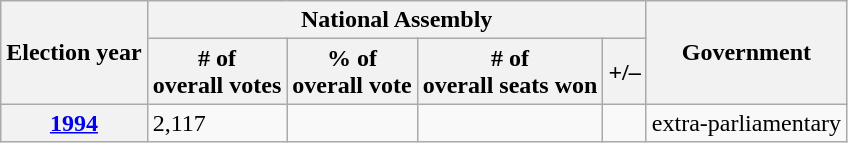<table class=wikitable>
<tr>
<th rowspan=2>Election year</th>
<th colspan=4>National Assembly</th>
<th rowspan=2>Government</th>
</tr>
<tr>
<th># of<br>overall votes</th>
<th>% of<br>overall vote</th>
<th># of<br>overall seats won</th>
<th>+/–</th>
</tr>
<tr>
<th><a href='#'>1994</a></th>
<td>2,117</td>
<td></td>
<td></td>
<td></td>
<td>extra-parliamentary</td>
</tr>
</table>
